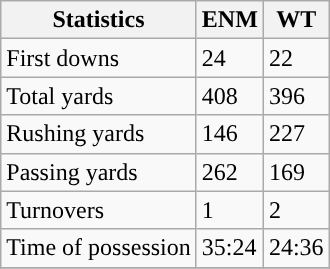<table class="wikitable">
<tr>
<th>Statistics</th>
<th>ENM</th>
<th>WT</th>
</tr>
<tr>
<td>First downs</td>
<td>24</td>
<td>22</td>
</tr>
<tr>
<td>Total yards</td>
<td>408</td>
<td>396</td>
</tr>
<tr>
<td>Rushing yards</td>
<td>146</td>
<td>227</td>
</tr>
<tr>
<td>Passing yards</td>
<td>262</td>
<td>169</td>
</tr>
<tr>
<td>Turnovers</td>
<td>1</td>
<td>2</td>
</tr>
<tr>
<td>Time of possession</td>
<td>35:24</td>
<td>24:36</td>
</tr>
<tr>
</tr>
</table>
